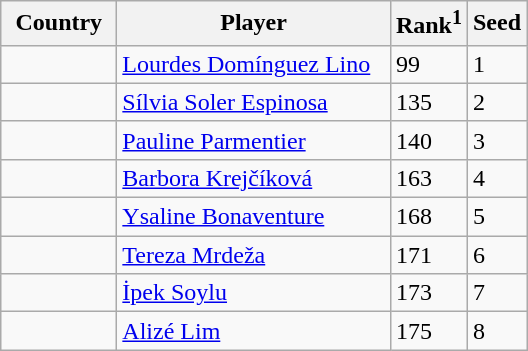<table class="sortable wikitable">
<tr>
<th width="70">Country</th>
<th width="175">Player</th>
<th>Rank<sup>1</sup></th>
<th>Seed</th>
</tr>
<tr>
<td></td>
<td><a href='#'>Lourdes Domínguez Lino</a></td>
<td>99</td>
<td>1</td>
</tr>
<tr>
<td></td>
<td><a href='#'>Sílvia Soler Espinosa</a></td>
<td>135</td>
<td>2</td>
</tr>
<tr>
<td></td>
<td><a href='#'>Pauline Parmentier</a></td>
<td>140</td>
<td>3</td>
</tr>
<tr>
<td></td>
<td><a href='#'>Barbora Krejčíková</a></td>
<td>163</td>
<td>4</td>
</tr>
<tr>
<td></td>
<td><a href='#'>Ysaline Bonaventure</a></td>
<td>168</td>
<td>5</td>
</tr>
<tr>
<td></td>
<td><a href='#'>Tereza Mrdeža</a></td>
<td>171</td>
<td>6</td>
</tr>
<tr>
<td></td>
<td><a href='#'>İpek Soylu</a></td>
<td>173</td>
<td>7</td>
</tr>
<tr>
<td></td>
<td><a href='#'>Alizé Lim</a></td>
<td>175</td>
<td>8</td>
</tr>
</table>
